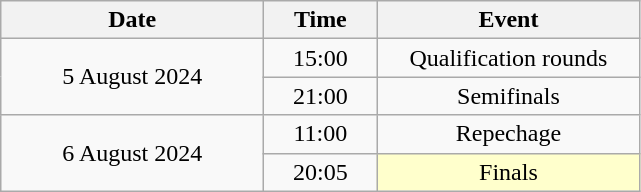<table class = "wikitable" style="text-align:center;">
<tr>
<th width=168>Date</th>
<th width=68>Time</th>
<th width=168>Event</th>
</tr>
<tr>
<td rowspan=2>5 August 2024</td>
<td>15:00</td>
<td>Qualification rounds</td>
</tr>
<tr>
<td>21:00</td>
<td>Semifinals</td>
</tr>
<tr>
<td rowspan=2>6 August 2024</td>
<td>11:00</td>
<td>Repechage</td>
</tr>
<tr>
<td>20:05</td>
<td bgcolor=ffffcc>Finals</td>
</tr>
</table>
